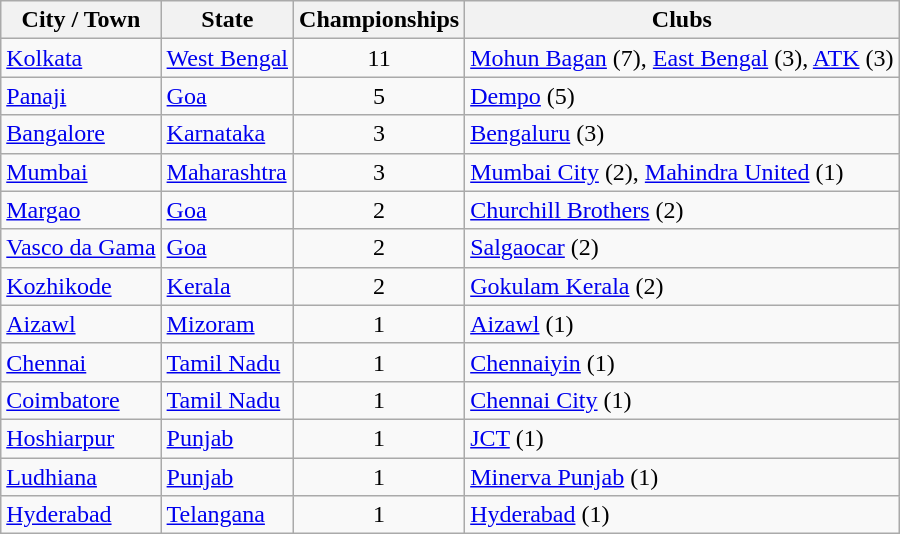<table class="wikitable">
<tr>
<th>City / Town</th>
<th>State</th>
<th>Championships</th>
<th>Clubs</th>
</tr>
<tr>
<td><a href='#'>Kolkata</a></td>
<td><a href='#'>West Bengal</a></td>
<td align="center">11</td>
<td><a href='#'>Mohun Bagan</a> (7), <a href='#'>East Bengal</a> (3), <a href='#'>ATK</a> (3)</td>
</tr>
<tr>
<td><a href='#'>Panaji</a></td>
<td><a href='#'>Goa</a></td>
<td align="center">5</td>
<td><a href='#'>Dempo</a> (5)</td>
</tr>
<tr>
<td><a href='#'>Bangalore</a></td>
<td><a href='#'>Karnataka</a></td>
<td align="center">3</td>
<td><a href='#'>Bengaluru</a> (3)</td>
</tr>
<tr>
<td><a href='#'>Mumbai</a></td>
<td><a href='#'>Maharashtra</a></td>
<td align="center">3</td>
<td><a href='#'>Mumbai City</a> (2), <a href='#'>Mahindra United</a> (1)</td>
</tr>
<tr>
<td><a href='#'>Margao</a></td>
<td><a href='#'>Goa</a></td>
<td align="center">2</td>
<td><a href='#'>Churchill Brothers</a> (2)</td>
</tr>
<tr>
<td><a href='#'>Vasco da Gama</a></td>
<td><a href='#'>Goa</a></td>
<td align="center">2</td>
<td><a href='#'>Salgaocar</a> (2)</td>
</tr>
<tr>
<td><a href='#'>Kozhikode</a></td>
<td><a href='#'>Kerala</a></td>
<td align="center">2</td>
<td><a href='#'>Gokulam Kerala</a> (2)</td>
</tr>
<tr>
<td><a href='#'>Aizawl</a></td>
<td><a href='#'>Mizoram</a></td>
<td align="center">1</td>
<td><a href='#'>Aizawl</a> (1)</td>
</tr>
<tr>
<td><a href='#'>Chennai</a></td>
<td><a href='#'>Tamil Nadu</a></td>
<td align="center">1</td>
<td><a href='#'>Chennaiyin</a> (1)</td>
</tr>
<tr>
<td><a href='#'>Coimbatore</a></td>
<td><a href='#'>Tamil Nadu</a></td>
<td align="center">1</td>
<td><a href='#'>Chennai City</a> (1)</td>
</tr>
<tr>
<td><a href='#'>Hoshiarpur</a></td>
<td><a href='#'>Punjab</a></td>
<td align="center">1</td>
<td><a href='#'>JCT</a> (1)</td>
</tr>
<tr>
<td><a href='#'>Ludhiana</a></td>
<td><a href='#'>Punjab</a></td>
<td align="center">1</td>
<td><a href='#'>Minerva Punjab</a> (1)</td>
</tr>
<tr>
<td><a href='#'>Hyderabad</a></td>
<td><a href='#'>Telangana</a></td>
<td align="center">1</td>
<td><a href='#'>Hyderabad</a> (1)</td>
</tr>
</table>
